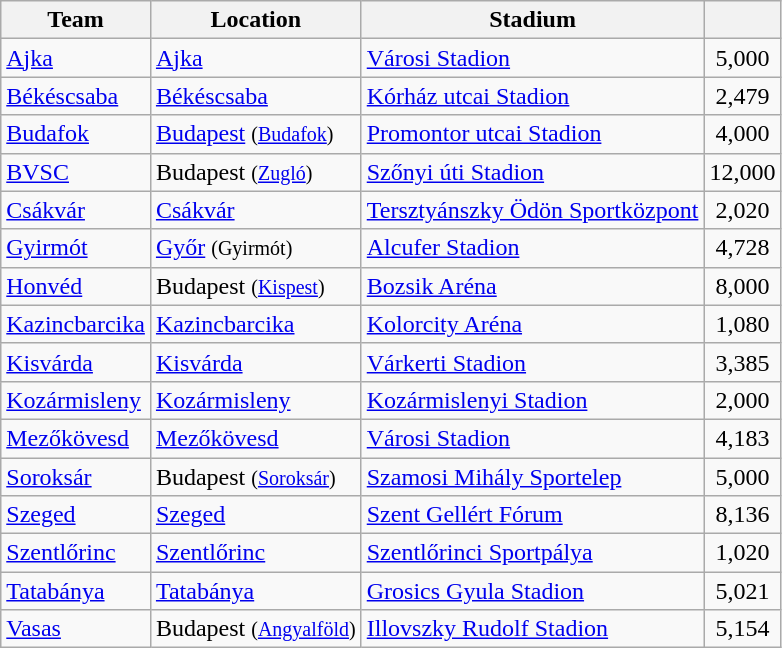<table class="wikitable sortable">
<tr>
<th>Team</th>
<th>Location</th>
<th>Stadium</th>
<th></th>
</tr>
<tr>
<td><a href='#'>Ajka</a></td>
<td><a href='#'>Ajka</a></td>
<td><a href='#'>Városi Stadion</a></td>
<td align="center">5,000</td>
</tr>
<tr>
<td><a href='#'>Békéscsaba</a></td>
<td><a href='#'>Békéscsaba</a></td>
<td><a href='#'>Kórház utcai Stadion</a></td>
<td align="center">2,479</td>
</tr>
<tr>
<td><a href='#'>Budafok</a></td>
<td><a href='#'>Budapest</a> <small>(<a href='#'>Budafok</a>)</small></td>
<td><a href='#'>Promontor utcai Stadion</a></td>
<td align="center">4,000</td>
</tr>
<tr>
<td><a href='#'>BVSC</a></td>
<td>Budapest <small>(<a href='#'>Zugló</a>)</small></td>
<td><a href='#'>Szőnyi úti Stadion</a></td>
<td align="center">12,000</td>
</tr>
<tr>
<td><a href='#'>Csákvár</a></td>
<td><a href='#'>Csákvár</a></td>
<td><a href='#'>Tersztyánszky Ödön Sportközpont</a></td>
<td align="center">2,020</td>
</tr>
<tr>
<td><a href='#'>Gyirmót</a></td>
<td><a href='#'>Győr</a> <small>(Gyirmót)</small></td>
<td><a href='#'>Alcufer Stadion</a></td>
<td align="center">4,728</td>
</tr>
<tr>
<td><a href='#'>Honvéd</a></td>
<td>Budapest <small>(<a href='#'>Kispest</a>)</small></td>
<td><a href='#'>Bozsik Aréna</a></td>
<td align="center">8,000</td>
</tr>
<tr>
<td><a href='#'>Kazincbarcika</a></td>
<td><a href='#'>Kazincbarcika</a></td>
<td><a href='#'>Kolorcity Aréna</a></td>
<td align="center">1,080</td>
</tr>
<tr>
<td><a href='#'>Kisvárda</a></td>
<td><a href='#'>Kisvárda</a></td>
<td><a href='#'>Várkerti Stadion</a></td>
<td align="center">3,385</td>
</tr>
<tr>
<td><a href='#'>Kozármisleny</a></td>
<td><a href='#'>Kozármisleny</a></td>
<td><a href='#'>Kozármislenyi Stadion</a></td>
<td align="center">2,000</td>
</tr>
<tr>
<td><a href='#'>Mezőkövesd</a></td>
<td><a href='#'>Mezőkövesd</a></td>
<td><a href='#'>Városi Stadion</a></td>
<td align="center">4,183</td>
</tr>
<tr>
<td><a href='#'>Soroksár</a></td>
<td>Budapest <small>(<a href='#'>Soroksár</a>)</small></td>
<td><a href='#'>Szamosi Mihály Sportelep</a></td>
<td align="center">5,000</td>
</tr>
<tr>
<td><a href='#'>Szeged</a></td>
<td><a href='#'>Szeged</a></td>
<td><a href='#'>Szent Gellért Fórum</a></td>
<td align="center">8,136</td>
</tr>
<tr>
<td><a href='#'>Szentlőrinc</a></td>
<td><a href='#'>Szentlőrinc</a></td>
<td><a href='#'>Szentlőrinci Sportpálya</a></td>
<td align="center">1,020</td>
</tr>
<tr>
<td><a href='#'>Tatabánya</a></td>
<td><a href='#'>Tatabánya</a></td>
<td><a href='#'>Grosics Gyula Stadion</a></td>
<td align="center">5,021</td>
</tr>
<tr>
<td><a href='#'>Vasas</a></td>
<td>Budapest <small>(<a href='#'>Angyalföld</a>)</small></td>
<td><a href='#'>Illovszky Rudolf Stadion</a></td>
<td align="center">5,154</td>
</tr>
</table>
